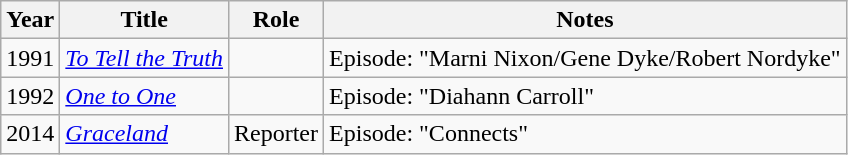<table class="wikitable sortable">
<tr>
<th>Year</th>
<th>Title</th>
<th>Role</th>
<th>Notes</th>
</tr>
<tr>
<td>1991</td>
<td><em><a href='#'>To Tell the Truth</a></em></td>
<td></td>
<td>Episode: "Marni Nixon/Gene Dyke/Robert Nordyke"</td>
</tr>
<tr>
<td>1992</td>
<td><a href='#'><em>One to One</em></a></td>
<td></td>
<td>Episode: "Diahann Carroll"</td>
</tr>
<tr>
<td>2014</td>
<td><a href='#'><em>Graceland</em></a></td>
<td>Reporter</td>
<td>Episode: "Connects"</td>
</tr>
</table>
